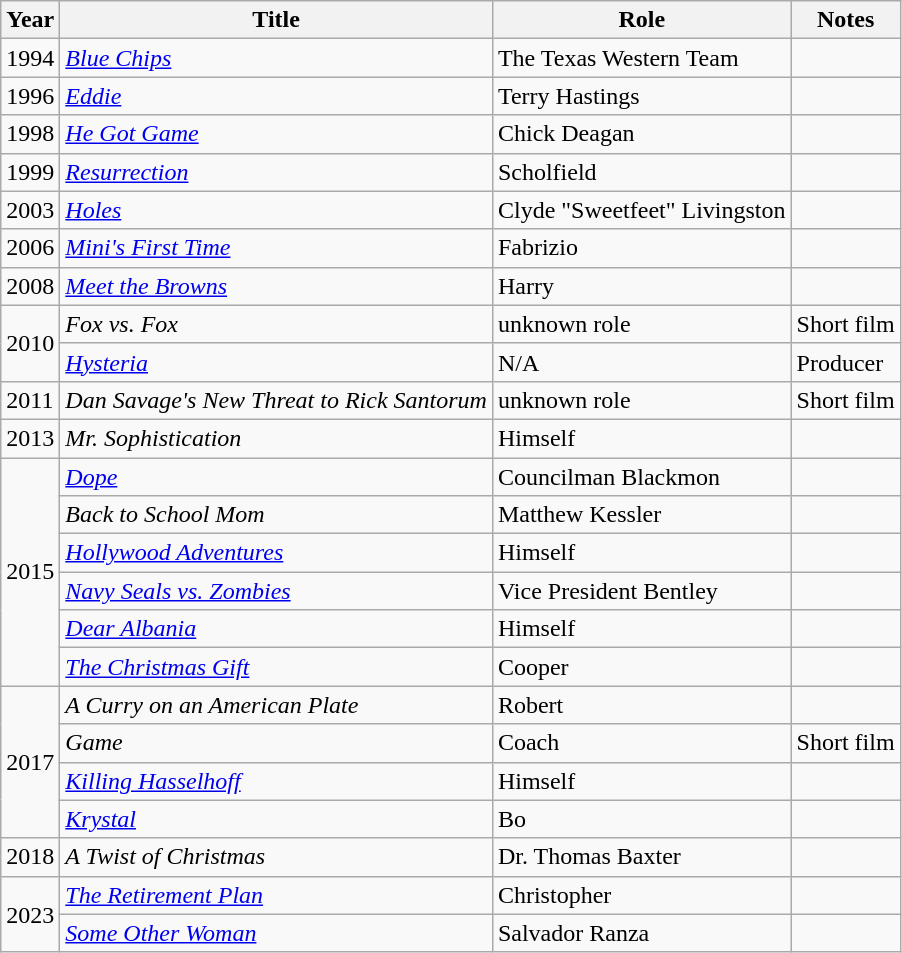<table class="wikitable sortable">
<tr>
<th scope="col">Year</th>
<th scope="col">Title</th>
<th scope="col">Role</th>
<th scope="col" class="unsortable">Notes</th>
</tr>
<tr>
<td>1994</td>
<td><em><a href='#'>Blue Chips</a></em></td>
<td>The Texas Western Team</td>
<td></td>
</tr>
<tr>
<td>1996</td>
<td><em><a href='#'>Eddie</a></em></td>
<td>Terry Hastings</td>
<td></td>
</tr>
<tr>
<td>1998</td>
<td><em><a href='#'>He Got Game</a></em></td>
<td>Chick Deagan</td>
<td></td>
</tr>
<tr>
<td>1999</td>
<td><em><a href='#'>Resurrection</a></em></td>
<td>Scholfield</td>
<td></td>
</tr>
<tr>
<td>2003</td>
<td><em><a href='#'>Holes</a></em></td>
<td>Clyde "Sweetfeet" Livingston</td>
<td></td>
</tr>
<tr>
<td>2006</td>
<td><em><a href='#'>Mini's First Time</a></em></td>
<td>Fabrizio</td>
<td></td>
</tr>
<tr>
<td>2008</td>
<td><em><a href='#'>Meet the Browns</a></em></td>
<td>Harry</td>
<td></td>
</tr>
<tr>
<td rowspan="2">2010</td>
<td><em>Fox vs. Fox</em></td>
<td>unknown role</td>
<td>Short film</td>
</tr>
<tr>
<td><em><a href='#'>Hysteria</a></em></td>
<td>N/A</td>
<td>Producer</td>
</tr>
<tr>
<td>2011</td>
<td><em>Dan Savage's New Threat to Rick Santorum</em></td>
<td>unknown role</td>
<td>Short film</td>
</tr>
<tr>
<td>2013</td>
<td><em>Mr. Sophistication</em></td>
<td>Himself</td>
<td></td>
</tr>
<tr>
<td rowspan="6">2015</td>
<td><em><a href='#'>Dope</a></em></td>
<td>Councilman Blackmon</td>
<td></td>
</tr>
<tr>
<td><em>Back to School Mom</em></td>
<td>Matthew Kessler</td>
<td></td>
</tr>
<tr>
<td><em><a href='#'>Hollywood Adventures</a></em></td>
<td>Himself</td>
<td></td>
</tr>
<tr>
<td><em><a href='#'>Navy Seals vs. Zombies</a></em></td>
<td>Vice President Bentley</td>
<td></td>
</tr>
<tr>
<td><em><a href='#'>Dear Albania</a></em></td>
<td>Himself</td>
<td Documentary></td>
</tr>
<tr>
<td data-sort-value="Christmas Gift, The"><em><a href='#'>The Christmas Gift</a></em></td>
<td>Cooper</td>
<td></td>
</tr>
<tr>
<td rowspan="4">2017</td>
<td data-sort-value="Curry on an American Plate, A"><em>A Curry on an American Plate</em></td>
<td>Robert</td>
<td></td>
</tr>
<tr>
<td><em>Game</em></td>
<td>Coach</td>
<td>Short film</td>
</tr>
<tr>
<td><em><a href='#'>Killing Hasselhoff</a></em></td>
<td>Himself</td>
<td></td>
</tr>
<tr>
<td><em><a href='#'>Krystal</a></em></td>
<td>Bo</td>
<td></td>
</tr>
<tr>
<td>2018</td>
<td data-sort-value="Twist of Christmas, A"><em>A Twist of Christmas</em></td>
<td>Dr. Thomas Baxter</td>
<td></td>
</tr>
<tr>
<td rowspan="2">2023</td>
<td data-sort-value="Retirement Plan, The"><em><a href='#'>The Retirement Plan</a></em></td>
<td>Christopher</td>
<td></td>
</tr>
<tr>
<td><em><a href='#'>Some Other Woman</a></em></td>
<td>Salvador Ranza</td>
<td></td>
</tr>
</table>
